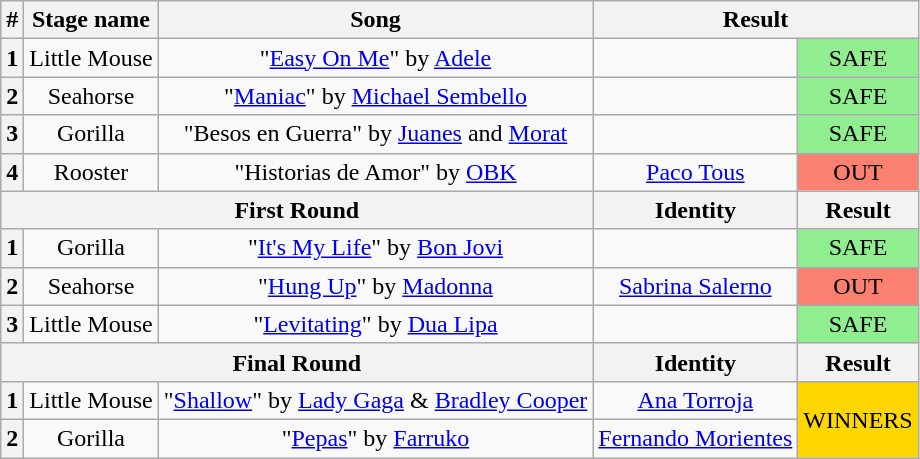<table class="wikitable plainrowheaders" style="text-align:center">
<tr>
<th>#</th>
<th>Stage name</th>
<th>Song</th>
<th colspan="2">Result</th>
</tr>
<tr>
<th>1</th>
<td>Little Mouse</td>
<td>"<a href='#'>Easy On Me</a>" by <a href='#'>Adele</a></td>
<td></td>
<td bgcolor="lightgreen">SAFE</td>
</tr>
<tr>
<th>2</th>
<td>Seahorse</td>
<td>"<a href='#'>Maniac</a>" by <a href='#'>Michael Sembello</a></td>
<td></td>
<td bgcolor="lightgreen">SAFE</td>
</tr>
<tr>
<th>3</th>
<td>Gorilla</td>
<td>"Besos en Guerra" by <a href='#'>Juanes</a> and <a href='#'>Morat</a></td>
<td></td>
<td bgcolor="lightgreen">SAFE</td>
</tr>
<tr>
<th>4</th>
<td>Rooster</td>
<td>"Historias de Amor" by <a href='#'>OBK</a></td>
<td><a href='#'>Paco Tous</a></td>
<td bgcolor="salmon">OUT</td>
</tr>
<tr>
<th colspan="3">First Round</th>
<th>Identity</th>
<th>Result</th>
</tr>
<tr>
<th>1</th>
<td>Gorilla</td>
<td>"<a href='#'>It's My Life</a>" by <a href='#'>Bon Jovi</a></td>
<td></td>
<td bgcolor="lightgreen">SAFE</td>
</tr>
<tr>
<th>2</th>
<td>Seahorse</td>
<td>"<a href='#'>Hung Up</a>" by <a href='#'>Madonna</a></td>
<td><a href='#'>Sabrina Salerno</a></td>
<td bgcolor="salmon">OUT</td>
</tr>
<tr>
<th>3</th>
<td>Little Mouse</td>
<td>"<a href='#'>Levitating</a>" by <a href='#'>Dua Lipa</a></td>
<td></td>
<td bgcolor="lightgreen">SAFE</td>
</tr>
<tr>
<th colspan="3">Final Round</th>
<th>Identity</th>
<th>Result</th>
</tr>
<tr>
<th>1</th>
<td>Little Mouse</td>
<td>"<a href='#'>Shallow</a>" by <a href='#'>Lady Gaga</a> & <a href='#'>Bradley Cooper</a></td>
<td><a href='#'>Ana Torroja</a></td>
<td rowspan="2" bgcolor="Gold">WINNERS</td>
</tr>
<tr>
<th>2</th>
<td>Gorilla</td>
<td>"<a href='#'>Pepas</a>" by <a href='#'>Farruko</a></td>
<td><a href='#'>Fernando Morientes</a></td>
</tr>
</table>
